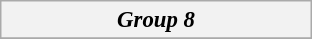<table class="wikitable collapsible collapsed" style="font-size:95%;">
<tr>
<th colspan="1" width="200"><em>Group 8</em></th>
</tr>
<tr>
</tr>
</table>
